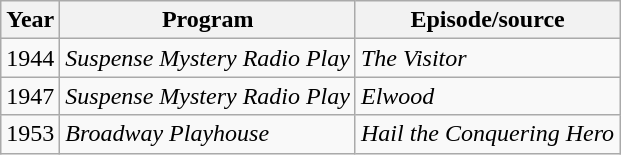<table class="wikitable">
<tr>
<th>Year</th>
<th>Program</th>
<th>Episode/source</th>
</tr>
<tr>
<td>1944</td>
<td><em>Suspense Mystery Radio Play</em></td>
<td><em>The Visitor</em></td>
</tr>
<tr>
<td>1947</td>
<td><em>Suspense Mystery Radio Play</em></td>
<td><em>Elwood</em></td>
</tr>
<tr>
<td>1953</td>
<td><em>Broadway Playhouse</em></td>
<td><em>Hail the Conquering Hero</em></td>
</tr>
</table>
